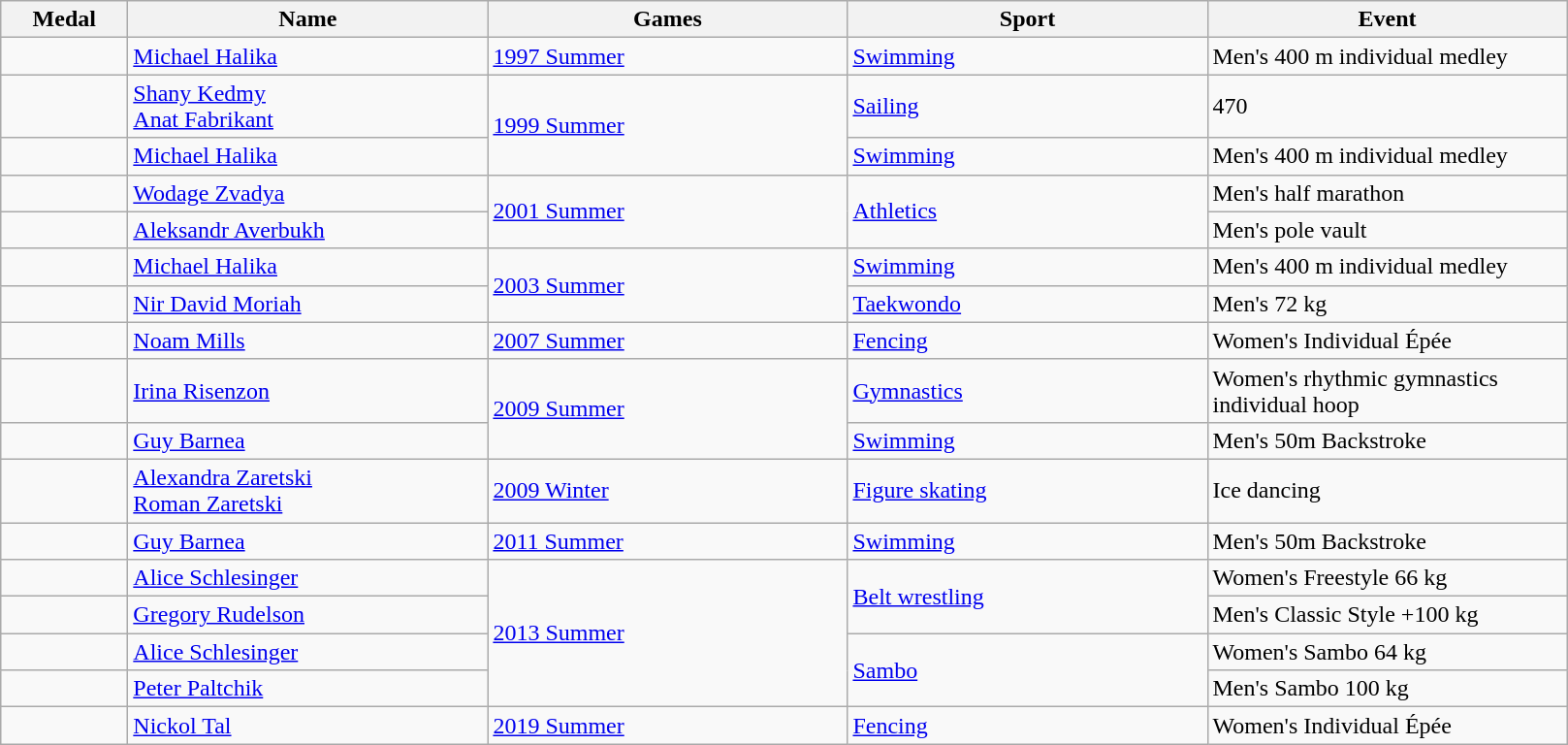<table class="wikitable sortable">
<tr>
<th style="width:5em">Medal</th>
<th style="width:15em">Name</th>
<th style="width:15em">Games</th>
<th style="width:15em">Sport</th>
<th style="width:15em">Event</th>
</tr>
<tr>
<td></td>
<td><a href='#'>Michael Halika</a></td>
<td><a href='#'>1997 Summer</a></td>
<td><a href='#'>Swimming</a></td>
<td>Men's 400 m individual medley</td>
</tr>
<tr>
<td></td>
<td><a href='#'>Shany Kedmy</a><br><a href='#'>Anat Fabrikant</a></td>
<td rowspan=2><a href='#'>1999 Summer</a></td>
<td><a href='#'>Sailing</a></td>
<td>470</td>
</tr>
<tr>
<td></td>
<td><a href='#'>Michael Halika</a></td>
<td><a href='#'>Swimming</a></td>
<td>Men's 400 m individual medley</td>
</tr>
<tr>
<td></td>
<td><a href='#'>Wodage Zvadya</a></td>
<td rowspan=2><a href='#'>2001 Summer</a></td>
<td rowspan=2><a href='#'>Athletics</a></td>
<td>Men's half marathon</td>
</tr>
<tr>
<td></td>
<td><a href='#'>Aleksandr Averbukh</a></td>
<td>Men's pole vault</td>
</tr>
<tr>
<td></td>
<td><a href='#'>Michael Halika</a></td>
<td rowspan=2><a href='#'>2003 Summer</a></td>
<td><a href='#'>Swimming</a></td>
<td>Men's 400 m individual medley</td>
</tr>
<tr>
<td></td>
<td><a href='#'>Nir David Moriah</a></td>
<td><a href='#'>Taekwondo</a></td>
<td>Men's 72 kg</td>
</tr>
<tr>
<td></td>
<td><a href='#'>Noam Mills</a></td>
<td><a href='#'>2007 Summer</a></td>
<td><a href='#'>Fencing</a></td>
<td>Women's Individual Épée</td>
</tr>
<tr>
<td></td>
<td><a href='#'>Irina Risenzon</a></td>
<td rowspan=2><a href='#'>2009 Summer</a></td>
<td><a href='#'>Gymnastics</a></td>
<td>Women's rhythmic gymnastics<br>individual hoop</td>
</tr>
<tr>
<td></td>
<td><a href='#'>Guy Barnea</a></td>
<td><a href='#'>Swimming</a></td>
<td>Men's 50m Backstroke</td>
</tr>
<tr>
<td></td>
<td><a href='#'>Alexandra Zaretski</a><br><a href='#'>Roman Zaretski</a></td>
<td><a href='#'>2009 Winter</a></td>
<td><a href='#'>Figure skating</a></td>
<td>Ice dancing</td>
</tr>
<tr>
<td></td>
<td><a href='#'>Guy Barnea</a></td>
<td><a href='#'>2011 Summer</a></td>
<td><a href='#'>Swimming</a></td>
<td>Men's 50m Backstroke</td>
</tr>
<tr>
<td></td>
<td><a href='#'>Alice Schlesinger</a></td>
<td rowspan=4><a href='#'>2013 Summer</a></td>
<td rowspan=2><a href='#'>Belt wrestling</a></td>
<td>Women's Freestyle 66 kg</td>
</tr>
<tr>
<td></td>
<td><a href='#'>Gregory Rudelson</a></td>
<td>Men's Classic Style +100 kg</td>
</tr>
<tr>
<td></td>
<td><a href='#'>Alice Schlesinger</a></td>
<td rowspan=2><a href='#'>Sambo</a></td>
<td>Women's Sambo 64 kg</td>
</tr>
<tr>
<td></td>
<td><a href='#'>Peter Paltchik</a></td>
<td>Men's Sambo 100 kg</td>
</tr>
<tr>
<td></td>
<td><a href='#'>Nickol Tal</a></td>
<td><a href='#'>2019 Summer</a></td>
<td><a href='#'>Fencing</a></td>
<td>Women's Individual Épée</td>
</tr>
</table>
